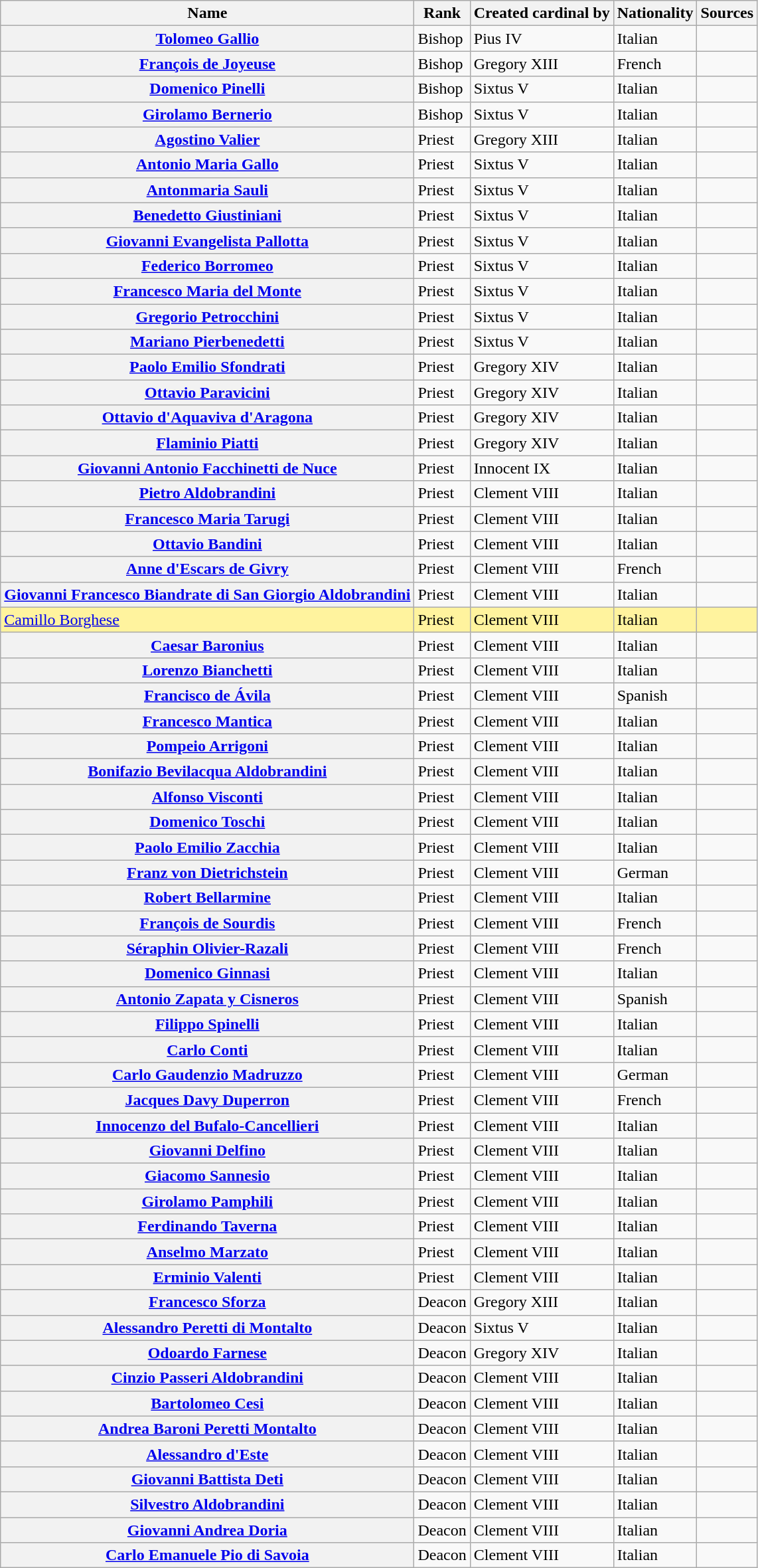<table class="wikitable sortable plainrowheaders">
<tr>
<th scope=col>Name</th>
<th scope=col>Rank</th>
<th scope=col>Created cardinal by</th>
<th scope=col>Nationality</th>
<th scope=col class=unsortable>Sources</th>
</tr>
<tr>
<th scope="row" data-sort-value="Gallio, Tolomeo"><a href='#'>Tolomeo Gallio</a></th>
<td data-sort-value=1>Bishop</td>
<td>Pius IV</td>
<td>Italian</td>
<td></td>
</tr>
<tr>
<th scope="row" data-sort-value="Joyeuse, Francois"><a href='#'>François de Joyeuse</a></th>
<td data-sort-value=1>Bishop</td>
<td>Gregory XIII</td>
<td>French</td>
<td></td>
</tr>
<tr>
<th scope="row" data-sort-value="Pinelli, Domenico"><a href='#'>Domenico Pinelli</a></th>
<td data-sort-value=1>Bishop</td>
<td>Sixtus V</td>
<td>Italian</td>
<td></td>
</tr>
<tr>
<th scope="row" data-sort-value="Bernerio, Girolamo"><a href='#'>Girolamo Bernerio</a></th>
<td data-sort-value=1>Bishop</td>
<td>Sixtus V</td>
<td>Italian</td>
<td></td>
</tr>
<tr>
<th scope="row" data-sort-value="Valier, Agostino"><a href='#'>Agostino Valier</a></th>
<td data-sort-value="2">Priest</td>
<td>Gregory XIII</td>
<td>Italian</td>
<td></td>
</tr>
<tr>
<th scope="row" data-sort-value="Gallo, Antonio Maria"><a href='#'>Antonio Maria Gallo</a></th>
<td data-sort-value="2">Priest</td>
<td>Sixtus V</td>
<td>Italian</td>
<td></td>
</tr>
<tr>
<th scope="row" data-sort-value="Sauli, Antonmaria"><a href='#'>Antonmaria Sauli</a></th>
<td data-sort-value="2">Priest</td>
<td>Sixtus V</td>
<td>Italian</td>
<td></td>
</tr>
<tr>
<th scope="row" data-sort-value="Giustiniani, Benedetto"><a href='#'>Benedetto Giustiniani</a></th>
<td data-sort-value="2">Priest</td>
<td>Sixtus V</td>
<td>Italian</td>
<td></td>
</tr>
<tr>
<th scope="row" data-sort-value="Pallotta, Giovanni Evangelista"><a href='#'>Giovanni Evangelista Pallotta</a></th>
<td data-sort-value="2">Priest</td>
<td>Sixtus V</td>
<td>Italian</td>
<td></td>
</tr>
<tr>
<th scope="row" data-sort-value="Borromeo, Federico"><a href='#'>Federico Borromeo</a></th>
<td data-sort-value="2">Priest</td>
<td>Sixtus V</td>
<td>Italian</td>
<td></td>
</tr>
<tr>
<th scope="row" data-sort-value="Monte, Francesco Maria"><a href='#'>Francesco Maria del Monte</a></th>
<td data-sort-value="2">Priest</td>
<td>Sixtus V</td>
<td>Italian</td>
<td></td>
</tr>
<tr>
<th scope="row" data-sort-value="Petrocchini, Gregorio"><a href='#'>Gregorio Petrocchini</a></th>
<td data-sort-value="2">Priest</td>
<td>Sixtus V</td>
<td>Italian</td>
<td></td>
</tr>
<tr>
<th scope="row" data-sort-value="Pierbenedetti, Mariano"><a href='#'>Mariano Pierbenedetti</a></th>
<td data-sort-value="2">Priest</td>
<td>Sixtus V</td>
<td>Italian</td>
<td></td>
</tr>
<tr>
<th scope="row" data-sort-value="Sfondrati, Paolo Emilio"><a href='#'>Paolo Emilio Sfondrati</a></th>
<td data-sort-value="2">Priest</td>
<td>Gregory XIV</td>
<td>Italian</td>
<td></td>
</tr>
<tr>
<th scope="row" data-sort-value="Paravicini, Ottavio"><a href='#'>Ottavio Paravicini</a></th>
<td data-sort-value="2">Priest</td>
<td>Gregory XIV</td>
<td>Italian</td>
<td></td>
</tr>
<tr>
<th scope="row" data-sort-value="Aquaviva d'Aragona, Ottavio"><a href='#'>Ottavio d'Aquaviva d'Aragona</a></th>
<td data-sort-value="2">Priest</td>
<td>Gregory XIV</td>
<td>Italian</td>
<td></td>
</tr>
<tr>
<th scope="row" data-sort-value="Piatti, Flaminio"><a href='#'>Flaminio Piatti</a></th>
<td data-sort-value="2">Priest</td>
<td>Gregory XIV</td>
<td>Italian</td>
<td></td>
</tr>
<tr>
<th scope="row" data-sort-value="Facchinetti, Giovanni Antonio"><a href='#'>Giovanni Antonio Facchinetti de Nuce</a></th>
<td data-sort-value="2">Priest</td>
<td>Innocent IX</td>
<td>Italian</td>
<td></td>
</tr>
<tr>
<th scope="row" data-sort-value="Aldobrandini, Pietro"><a href='#'>Pietro Aldobrandini</a></th>
<td data-sort-value="2">Priest</td>
<td>Clement VIII</td>
<td>Italian</td>
<td></td>
</tr>
<tr>
<th scope="row" data-sort-value="Tarugi, Francesco Maria"><a href='#'>Francesco Maria Tarugi</a></th>
<td data-sort-value="2">Priest</td>
<td>Clement VIII</td>
<td>Italian</td>
<td></td>
</tr>
<tr>
<th scope="row" data-sort-value="Bandini, Francisco"><a href='#'>Ottavio Bandini</a></th>
<td data-sort-value="2">Priest</td>
<td>Clement VIII</td>
<td>Italian</td>
<td></td>
</tr>
<tr>
<th scope="row" data-sort-value="Givry, Anne d'Escars"><a href='#'>Anne d'Escars de Givry</a></th>
<td data-sort-value="2">Priest</td>
<td>Clement VIII</td>
<td>French</td>
<td></td>
</tr>
<tr>
<th scope="row" data-sort-value="Aldobrandini, Giovanni Francesco Biandrate di San Giorgio"><a href='#'>Giovanni Francesco Biandrate di San Giorgio Aldobrandini</a></th>
<td data-sort-value="2">Priest</td>
<td>Clement VIII</td>
<td>Italian</td>
<td></td>
</tr>
<tr style="background: #FFF39E;">
<td scope="row" data-sort-value="Borghese, Camillo"><a href='#'>Camillo Borghese</a></td>
<td data-sort-value="2">Priest</td>
<td>Clement VIII</td>
<td>Italian</td>
<td></td>
</tr>
<tr>
<th scope="row" data-sort-value="Baronius, Caesar"><a href='#'>Caesar Baronius</a></th>
<td data-sort-value="2">Priest</td>
<td>Clement VIII</td>
<td>Italian</td>
<td></td>
</tr>
<tr>
<th scope="row" data-sort-value="Bianchetti, Lorenzo"><a href='#'>Lorenzo Bianchetti</a></th>
<td data-sort-value="2">Priest</td>
<td>Clement VIII</td>
<td>Italian</td>
<td></td>
</tr>
<tr>
<th scope="row" data-sort-value="Avila, Francisco"><a href='#'>Francisco de Ávila</a></th>
<td data-sort-value="2">Priest</td>
<td>Clement VIII</td>
<td>Spanish</td>
<td></td>
</tr>
<tr>
<th scope="row" data-sort-value="Mantica, Francesco"><a href='#'>Francesco Mantica</a></th>
<td data-sort-value="2">Priest</td>
<td>Clement VIII</td>
<td>Italian</td>
<td></td>
</tr>
<tr>
<th scope="row" data-sort-value="Arrigoni, Pompeio"><a href='#'>Pompeio Arrigoni</a></th>
<td data-sort-value="2">Priest</td>
<td>Clement VIII</td>
<td>Italian</td>
<td></td>
</tr>
<tr>
<th scope="row" data-sort-value="Aldobrandini, Bonifazio Bevilacqua"><a href='#'>Bonifazio Bevilacqua Aldobrandini</a></th>
<td data-sort-value=2>Priest</td>
<td>Clement VIII</td>
<td>Italian</td>
<td></td>
</tr>
<tr>
<th scope="row" data-sort-value="Visconti, Alfonso"><a href='#'>Alfonso Visconti</a></th>
<td data-sort-value=2>Priest</td>
<td>Clement VIII</td>
<td>Italian</td>
<td></td>
</tr>
<tr>
<th scope="row" data-sort-value="Toschi, Domenico"><a href='#'>Domenico Toschi</a></th>
<td data-sort-value="2">Priest</td>
<td>Clement VIII</td>
<td>Italian</td>
<td></td>
</tr>
<tr>
<th scope="row" data-sort-value="Zacchia, Paolo Emilio"><a href='#'>Paolo Emilio Zacchia</a></th>
<td data-sort-value=2>Priest</td>
<td>Clement VIII</td>
<td>Italian</td>
<td></td>
</tr>
<tr>
<th scope="row" data-sort-value="Dietrichstein, Franz"><a href='#'>Franz von Dietrichstein</a></th>
<td data-sort-value="2">Priest</td>
<td>Clement VIII</td>
<td>German</td>
<td></td>
</tr>
<tr>
<th scope="row" data-sort-value="Bellarmine, Robert"><a href='#'>Robert Bellarmine</a></th>
<td data-sort-value="2">Priest</td>
<td>Clement VIII</td>
<td>Italian</td>
<td></td>
</tr>
<tr>
<th scope="row" data-sort-value="Sourdis, Francois"><a href='#'>François de Sourdis</a></th>
<td data-sort-value="2">Priest</td>
<td>Clement VIII</td>
<td>French</td>
<td></td>
</tr>
<tr>
<th scope="row" data-sort-value="Olivier-Razali, Séraphin"><a href='#'>Séraphin Olivier-Razali</a></th>
<td data-sort-value="2">Priest</td>
<td>Clement VIII</td>
<td>French</td>
<td></td>
</tr>
<tr>
<th scope="row" data-sort-value="Ginnasi, Domenico"><a href='#'>Domenico Ginnasi</a></th>
<td data-sort-value="2">Priest</td>
<td>Clement VIII</td>
<td>Italian</td>
<td></td>
</tr>
<tr>
<th scope="row" data-sort-value="Zapata, Antonio"><a href='#'>Antonio Zapata y Cisneros</a></th>
<td data-sort-value="2">Priest</td>
<td>Clement VIII</td>
<td>Spanish</td>
<td></td>
</tr>
<tr>
<th scope="row" data-sort-value="Spinelli, Filippo"><a href='#'>Filippo Spinelli</a></th>
<td data-sort-value="2">Priest</td>
<td>Clement VIII</td>
<td>Italian</td>
<td></td>
</tr>
<tr>
<th scope="row" data-sort-value="Conti, Carlo"><a href='#'>Carlo Conti</a></th>
<td data-sort-value="2">Priest</td>
<td>Clement VIII</td>
<td>Italian</td>
<td></td>
</tr>
<tr>
<th scope="row" data-sort-value="Madruzzo, Carlo Gaudenzio"><a href='#'>Carlo Gaudenzio Madruzzo</a></th>
<td data-sort-value="2">Priest</td>
<td>Clement VIII</td>
<td>German</td>
<td></td>
</tr>
<tr>
<th scope="row" data-sort-value="Duperron, Jacques Davy"><a href='#'>Jacques Davy Duperron</a></th>
<td data-sort-value="2">Priest</td>
<td>Clement VIII</td>
<td>French</td>
<td></td>
</tr>
<tr>
<th scope="row" data-sort-value="Bufalo-Cancellieri, Innocenzo"><a href='#'>Innocenzo del Bufalo-Cancellieri</a></th>
<td data-sort-value="2">Priest</td>
<td>Clement VIII</td>
<td>Italian</td>
<td></td>
</tr>
<tr>
<th scope="row" data-sort-value="Delfino, Giovanni"><a href='#'>Giovanni Delfino</a></th>
<td data-sort-value="2">Priest</td>
<td>Clement VIII</td>
<td>Italian</td>
<td></td>
</tr>
<tr>
<th scope="row" data-sort-value="Sannesio, Giacomo"><a href='#'>Giacomo Sannesio</a></th>
<td data-sort-value="2">Priest</td>
<td>Clement VIII</td>
<td>Italian</td>
<td></td>
</tr>
<tr>
<th scope="row" data-sort-value="Pamphili, Girolamo"><a href='#'>Girolamo Pamphili</a></th>
<td data-sort-value="2">Priest</td>
<td>Clement VIII</td>
<td>Italian</td>
<td></td>
</tr>
<tr>
<th scope="row" data-sort-value="Taverna, Ferdinando"><a href='#'>Ferdinando Taverna</a></th>
<td data-sort-value="2">Priest</td>
<td>Clement VIII</td>
<td>Italian</td>
<td></td>
</tr>
<tr>
<th scope="row" data-sort-value="Marzato, Anselmo"><a href='#'>Anselmo Marzato</a></th>
<td data-sort-value="2">Priest</td>
<td>Clement VIII</td>
<td>Italian</td>
<td></td>
</tr>
<tr>
<th scope="row" data-sort-value="Valenti, Erminio "><a href='#'>Erminio Valenti</a></th>
<td data-sort-value="2">Priest</td>
<td>Clement VIII</td>
<td>Italian</td>
<td></td>
</tr>
<tr>
<th scope="row" data-sort-value="Sforza, Francesco"><a href='#'>Francesco Sforza</a></th>
<td data-sort-value="3">Deacon</td>
<td>Gregory XIII</td>
<td>Italian</td>
<td></td>
</tr>
<tr>
<th scope="row" data-sort-value="Montalto, Alessandro Peretti"><a href='#'>Alessandro Peretti di Montalto</a></th>
<td data-sort-value="3">Deacon</td>
<td>Sixtus V</td>
<td>Italian</td>
<td></td>
</tr>
<tr>
<th scope="row" data-sort-value="Farnese, Odoardo"><a href='#'>Odoardo Farnese</a></th>
<td data-sort-value="3">Deacon</td>
<td>Gregory XIV</td>
<td>Italian</td>
<td></td>
</tr>
<tr>
<th scope="row" data-sort-value="Aldobrandini, Cinzio Passeri"><a href='#'>Cinzio Passeri Aldobrandini</a></th>
<td data-sort-value=3>Deacon</td>
<td>Clement VIII</td>
<td>Italian</td>
<td></td>
</tr>
<tr>
<th scope="row" data-sort-value="Cesi, Bartolomeo "><a href='#'>Bartolomeo Cesi</a></th>
<td data-sort-value="3">Deacon</td>
<td>Clement VIII</td>
<td>Italian</td>
<td></td>
</tr>
<tr>
<th scope="row" data-sort-value="Montalto, Andrea Baroni Peretti"><a href='#'>Andrea Baroni Peretti Montalto</a></th>
<td data-sort-value="3">Deacon</td>
<td>Clement VIII</td>
<td>Italian</td>
<td></td>
</tr>
<tr>
<th scope="row" data-sort-value="Este, Alessandro"><a href='#'>Alessandro d'Este</a></th>
<td data-sort-value="3">Deacon</td>
<td>Clement VIII</td>
<td>Italian</td>
<td></td>
</tr>
<tr>
<th scope="row" data-sort-value="Deti, Giovanni Battista"><a href='#'>Giovanni Battista Deti</a></th>
<td data-sort-value="3">Deacon</td>
<td>Clement VIII</td>
<td>Italian</td>
<td></td>
</tr>
<tr>
<th scope="row" data-sort-value="Aldobrandini, Silvestro"><a href='#'>Silvestro Aldobrandini</a></th>
<td data-sort-value=3>Deacon</td>
<td>Clement VIII</td>
<td>Italian</td>
<td></td>
</tr>
<tr>
<th scope="row" data-sort-value="Doria, Giovanni Andrea"><a href='#'>Giovanni Andrea Doria</a></th>
<td data-sort-value=3>Deacon</td>
<td>Clement VIII</td>
<td>Italian</td>
<td></td>
</tr>
<tr>
<th scope="row" data-sort-value="Pio di Savoia, Carlo Emanuele"><a href='#'>Carlo Emanuele Pio di Savoia</a></th>
<td data-sort-value=3>Deacon</td>
<td>Clement VIII</td>
<td>Italian</td>
<td></td>
</tr>
</table>
